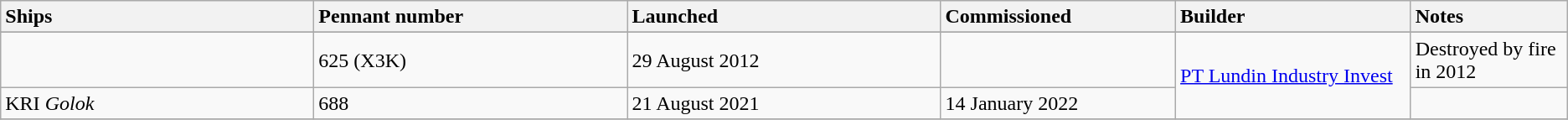<table class="wikitable">
<tr>
<th style="text-align:left; width:20%;">Ships</th>
<th style="text-align:left; width:20%">Pennant number</th>
<th style="text-align:left; width:20%;">Launched</th>
<th style="text-align:left; width:15%">Commissioned</th>
<th style="text-align:left; width:15%">Builder</th>
<th style="text-align:left; width:20%;">Notes</th>
</tr>
<tr>
</tr>
<tr>
<td></td>
<td>625 (X3K)</td>
<td>29 August 2012</td>
<td></td>
<td rowspan="2"><a href='#'>PT Lundin Industry Invest</a></td>
<td>Destroyed by fire in 2012</td>
</tr>
<tr>
<td>KRI <em>Golok</em></td>
<td>688</td>
<td>21 August 2021</td>
<td>14 January 2022</td>
<td></td>
</tr>
<tr>
</tr>
</table>
